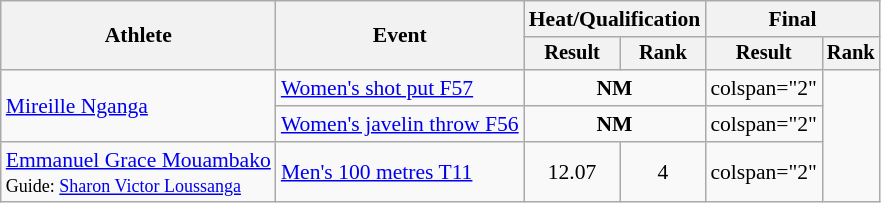<table class="wikitable" style="text-align: center; font-size:90%">
<tr>
<th rowspan="2">Athlete</th>
<th rowspan="2">Event</th>
<th colspan="2">Heat/Qualification</th>
<th colspan="2">Final</th>
</tr>
<tr style="font-size:95%">
<th>Result</th>
<th>Rank</th>
<th>Result</th>
<th>Rank</th>
</tr>
<tr>
<td align=left rowspan="2"><a href='#'>Mireille Nganga</a></td>
<td align=left><a href='#'>Women's shot put F57</a></td>
<td colspan="2"><strong><abbr>NM</abbr></strong></td>
<td>colspan="2" </td>
</tr>
<tr>
<td align=left><a href='#'>Women's javelin throw F56</a></td>
<td colspan="2"><strong><abbr>NM</abbr></strong></td>
<td>colspan="2" </td>
</tr>
<tr>
<td align=left><a href='#'>Emmanuel Grace Mouambako</a><br><small>Guide: <a href='#'>Sharon Victor Loussanga</a></small></td>
<td align=left><a href='#'>Men's 100 metres T11</a></td>
<td>12.07</td>
<td>4</td>
<td>colspan="2" </td>
</tr>
</table>
